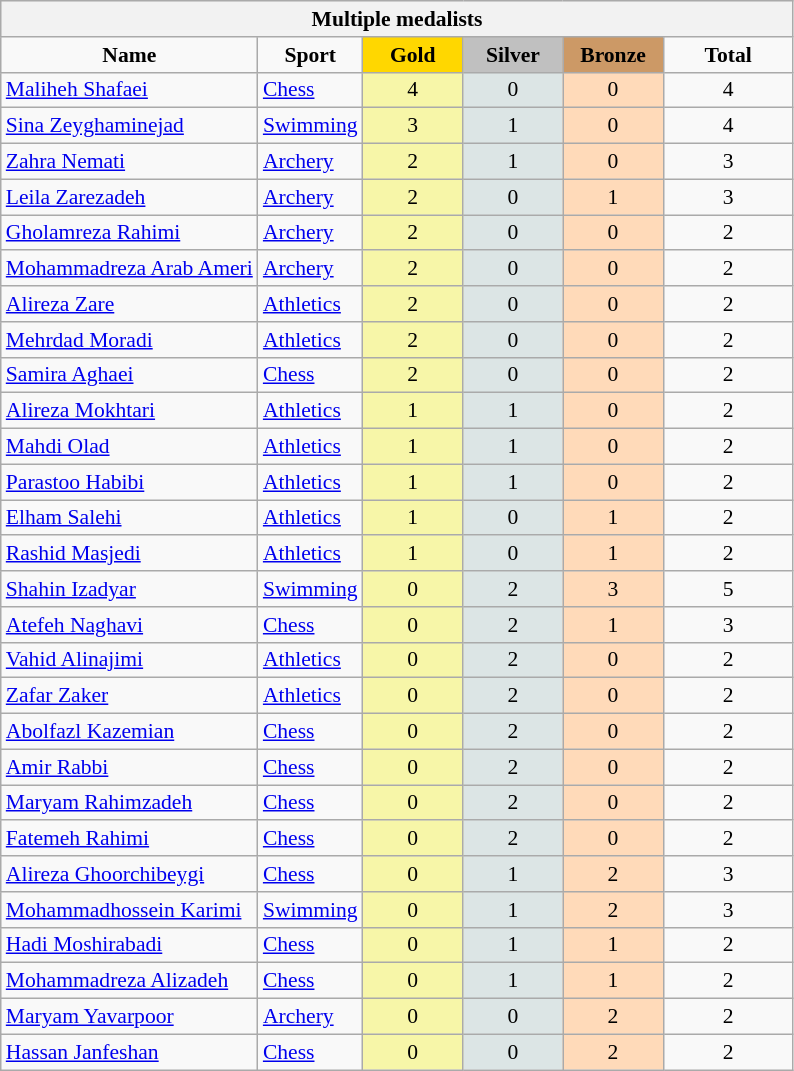<table class="wikitable" style="font-size:90%; text-align:center;">
<tr style="background:#efefef;">
<th colspan=6>Multiple medalists</th>
</tr>
<tr>
<td><strong>Name</strong></td>
<td><strong>Sport</strong></td>
<td width=60 style="background:gold;"><strong>Gold </strong></td>
<td width=60 style="background:silver;"><strong>Silver </strong></td>
<td width=60 style="background:#c96;"><strong>Bronze </strong></td>
<td width=80><strong>Total</strong></td>
</tr>
<tr>
<td align=left><a href='#'>Maliheh Shafaei</a></td>
<td align=left><a href='#'>Chess</a></td>
<td style="background:#F7F6A8;">4</td>
<td style="background:#DCE5E5;">0</td>
<td style="background:#FFDAB9;">0</td>
<td>4</td>
</tr>
<tr>
<td align=left><a href='#'>Sina Zeyghaminejad</a></td>
<td align=left><a href='#'>Swimming</a></td>
<td style="background:#F7F6A8;">3</td>
<td style="background:#DCE5E5;">1</td>
<td style="background:#FFDAB9;">0</td>
<td>4</td>
</tr>
<tr>
<td align=left><a href='#'>Zahra Nemati</a></td>
<td align=left><a href='#'>Archery</a></td>
<td style="background:#F7F6A8;">2</td>
<td style="background:#DCE5E5;">1</td>
<td style="background:#FFDAB9;">0</td>
<td>3</td>
</tr>
<tr>
<td align=left><a href='#'>Leila Zarezadeh</a></td>
<td align=left><a href='#'>Archery</a></td>
<td style="background:#F7F6A8;">2</td>
<td style="background:#DCE5E5;">0</td>
<td style="background:#FFDAB9;">1</td>
<td>3</td>
</tr>
<tr>
<td align=left><a href='#'>Gholamreza Rahimi</a></td>
<td align=left><a href='#'>Archery</a></td>
<td style="background:#F7F6A8;">2</td>
<td style="background:#DCE5E5;">0</td>
<td style="background:#FFDAB9;">0</td>
<td>2</td>
</tr>
<tr>
<td align=left><a href='#'>Mohammadreza Arab Ameri</a></td>
<td align=left><a href='#'>Archery</a></td>
<td style="background:#F7F6A8;">2</td>
<td style="background:#DCE5E5;">0</td>
<td style="background:#FFDAB9;">0</td>
<td>2</td>
</tr>
<tr>
<td align=left><a href='#'>Alireza Zare</a></td>
<td align=left><a href='#'>Athletics</a></td>
<td style="background:#F7F6A8;">2</td>
<td style="background:#DCE5E5;">0</td>
<td style="background:#FFDAB9;">0</td>
<td>2</td>
</tr>
<tr>
<td align=left><a href='#'>Mehrdad Moradi</a></td>
<td align=left><a href='#'>Athletics</a></td>
<td style="background:#F7F6A8;">2</td>
<td style="background:#DCE5E5;">0</td>
<td style="background:#FFDAB9;">0</td>
<td>2</td>
</tr>
<tr>
<td align=left><a href='#'>Samira Aghaei</a></td>
<td align=left><a href='#'>Chess</a></td>
<td style="background:#F7F6A8;">2</td>
<td style="background:#DCE5E5;">0</td>
<td style="background:#FFDAB9;">0</td>
<td>2</td>
</tr>
<tr>
<td align=left><a href='#'>Alireza Mokhtari</a></td>
<td align=left><a href='#'>Athletics</a></td>
<td style="background:#F7F6A8;">1</td>
<td style="background:#DCE5E5;">1</td>
<td style="background:#FFDAB9;">0</td>
<td>2</td>
</tr>
<tr>
<td align=left><a href='#'>Mahdi Olad</a></td>
<td align=left><a href='#'>Athletics</a></td>
<td style="background:#F7F6A8;">1</td>
<td style="background:#DCE5E5;">1</td>
<td style="background:#FFDAB9;">0</td>
<td>2</td>
</tr>
<tr>
<td align=left><a href='#'>Parastoo Habibi</a></td>
<td align=left><a href='#'>Athletics</a></td>
<td style="background:#F7F6A8;">1</td>
<td style="background:#DCE5E5;">1</td>
<td style="background:#FFDAB9;">0</td>
<td>2</td>
</tr>
<tr>
<td align=left><a href='#'>Elham Salehi</a></td>
<td align=left><a href='#'>Athletics</a></td>
<td style="background:#F7F6A8;">1</td>
<td style="background:#DCE5E5;">0</td>
<td style="background:#FFDAB9;">1</td>
<td>2</td>
</tr>
<tr>
<td align=left><a href='#'>Rashid Masjedi</a></td>
<td align=left><a href='#'>Athletics</a></td>
<td style="background:#F7F6A8;">1</td>
<td style="background:#DCE5E5;">0</td>
<td style="background:#FFDAB9;">1</td>
<td>2</td>
</tr>
<tr>
<td align=left><a href='#'>Shahin Izadyar</a></td>
<td align=left><a href='#'>Swimming</a></td>
<td style="background:#F7F6A8;">0</td>
<td style="background:#DCE5E5;">2</td>
<td style="background:#FFDAB9;">3</td>
<td>5</td>
</tr>
<tr>
<td align=left><a href='#'>Atefeh Naghavi</a></td>
<td align=left><a href='#'>Chess</a></td>
<td style="background:#F7F6A8;">0</td>
<td style="background:#DCE5E5;">2</td>
<td style="background:#FFDAB9;">1</td>
<td>3</td>
</tr>
<tr>
<td align=left><a href='#'>Vahid Alinajimi</a></td>
<td align=left><a href='#'>Athletics</a></td>
<td style="background:#F7F6A8;">0</td>
<td style="background:#DCE5E5;">2</td>
<td style="background:#FFDAB9;">0</td>
<td>2</td>
</tr>
<tr>
<td align=left><a href='#'>Zafar Zaker</a></td>
<td align=left><a href='#'>Athletics</a></td>
<td style="background:#F7F6A8;">0</td>
<td style="background:#DCE5E5;">2</td>
<td style="background:#FFDAB9;">0</td>
<td>2</td>
</tr>
<tr>
<td align=left><a href='#'>Abolfazl Kazemian</a></td>
<td align=left><a href='#'>Chess</a></td>
<td style="background:#F7F6A8;">0</td>
<td style="background:#DCE5E5;">2</td>
<td style="background:#FFDAB9;">0</td>
<td>2</td>
</tr>
<tr>
<td align=left><a href='#'>Amir Rabbi</a></td>
<td align=left><a href='#'>Chess</a></td>
<td style="background:#F7F6A8;">0</td>
<td style="background:#DCE5E5;">2</td>
<td style="background:#FFDAB9;">0</td>
<td>2</td>
</tr>
<tr>
<td align=left><a href='#'>Maryam Rahimzadeh</a></td>
<td align=left><a href='#'>Chess</a></td>
<td style="background:#F7F6A8;">0</td>
<td style="background:#DCE5E5;">2</td>
<td style="background:#FFDAB9;">0</td>
<td>2</td>
</tr>
<tr>
<td align=left><a href='#'>Fatemeh Rahimi</a></td>
<td align=left><a href='#'>Chess</a></td>
<td style="background:#F7F6A8;">0</td>
<td style="background:#DCE5E5;">2</td>
<td style="background:#FFDAB9;">0</td>
<td>2</td>
</tr>
<tr>
<td align=left><a href='#'>Alireza Ghoorchibeygi</a></td>
<td align=left><a href='#'>Chess</a></td>
<td style="background:#F7F6A8;">0</td>
<td style="background:#DCE5E5;">1</td>
<td style="background:#FFDAB9;">2</td>
<td>3</td>
</tr>
<tr>
<td align=left><a href='#'>Mohammadhossein Karimi</a></td>
<td align=left><a href='#'>Swimming</a></td>
<td style="background:#F7F6A8;">0</td>
<td style="background:#DCE5E5;">1</td>
<td style="background:#FFDAB9;">2</td>
<td>3</td>
</tr>
<tr>
<td align=left><a href='#'>Hadi Moshirabadi</a></td>
<td align=left><a href='#'>Chess</a></td>
<td style="background:#F7F6A8;">0</td>
<td style="background:#DCE5E5;">1</td>
<td style="background:#FFDAB9;">1</td>
<td>2</td>
</tr>
<tr>
<td align=left><a href='#'>Mohammadreza Alizadeh</a></td>
<td align=left><a href='#'>Chess</a></td>
<td style="background:#F7F6A8;">0</td>
<td style="background:#DCE5E5;">1</td>
<td style="background:#FFDAB9;">1</td>
<td>2</td>
</tr>
<tr>
<td align=left><a href='#'>Maryam Yavarpoor</a></td>
<td align=left><a href='#'>Archery</a></td>
<td style="background:#F7F6A8;">0</td>
<td style="background:#DCE5E5;">0</td>
<td style="background:#FFDAB9;">2</td>
<td>2</td>
</tr>
<tr>
<td align=left><a href='#'>Hassan Janfeshan</a></td>
<td align=left><a href='#'>Chess</a></td>
<td style="background:#F7F6A8;">0</td>
<td style="background:#DCE5E5;">0</td>
<td style="background:#FFDAB9;">2</td>
<td>2</td>
</tr>
</table>
